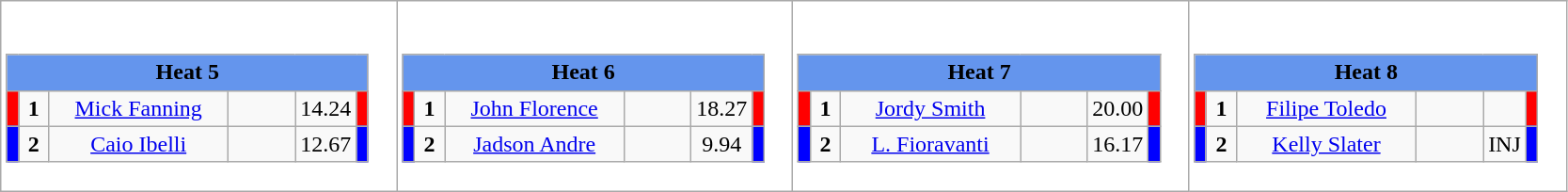<table class="wikitable" style="background:#fff;">
<tr>
<td style="margin: 1em auto;"><div><br><table class="wikitable">
<tr>
<td colspan="6"  style="text-align:center; background:#6495ed;"><strong>Heat 5</strong></td>
</tr>
<tr>
<td style="width:01px; background: #f00;"></td>
<td style="width:14px; text-align:center;"><strong>1</strong></td>
<td style="width:120px; text-align:center;"><a href='#'>Mick Fanning</a></td>
<td style="width:40px; text-align:center;"></td>
<td style="width:20px; text-align:center;">14.24</td>
<td style="width:01px; background: #f00;"></td>
</tr>
<tr>
<td style="width:01px; background: #00f;"></td>
<td style="width:14px; text-align:center;"><strong>2</strong></td>
<td style="width:120px; text-align:center;"><a href='#'>Caio Ibelli</a></td>
<td style="width:40px; text-align:center;"></td>
<td style="width:20px; text-align:center;">12.67</td>
<td style="width:01px; background: #00f;"></td>
</tr>
</table>
</div></td>
<td style="margin: 1em auto;"><div><br><table class="wikitable">
<tr>
<td colspan="6"  style="text-align:center; background:#6495ed;"><strong>Heat 6</strong></td>
</tr>
<tr>
<td style="width:01px; background: #f00;"></td>
<td style="width:14px; text-align:center;"><strong>1</strong></td>
<td style="width:120px; text-align:center;"><a href='#'>John Florence</a></td>
<td style="width:40px; text-align:center;"></td>
<td style="width:20px; text-align:center;">18.27</td>
<td style="width:01px; background: #f00;"></td>
</tr>
<tr>
<td style="width:01px; background: #00f;"></td>
<td style="width:14px; text-align:center;"><strong>2</strong></td>
<td style="width:120px; text-align:center;"><a href='#'>Jadson Andre</a></td>
<td style="width:40px; text-align:center;"></td>
<td style="width:20px; text-align:center;">9.94</td>
<td style="width:01px; background: #00f;"></td>
</tr>
</table>
</div></td>
<td style="margin: 1em auto;"><div><br><table class="wikitable">
<tr>
<td colspan="6"  style="text-align:center; background:#6495ed;"><strong>Heat 7</strong></td>
</tr>
<tr>
<td style="width:01px; background: #f00;"></td>
<td style="width:14px; text-align:center;"><strong>1</strong></td>
<td style="width:120px; text-align:center;"><a href='#'>Jordy Smith</a></td>
<td style="width:40px; text-align:center;"></td>
<td style="width:20px; text-align:center;">20.00</td>
<td style="width:01px; background: #f00;"></td>
</tr>
<tr>
<td style="width:01px; background: #00f;"></td>
<td style="width:14px; text-align:center;"><strong>2</strong></td>
<td style="width:120px; text-align:center;"><a href='#'>L. Fioravanti</a></td>
<td style="width:40px; text-align:center;"></td>
<td style="width:20px; text-align:center;">16.17</td>
<td style="width:01px; background: #00f;"></td>
</tr>
</table>
</div></td>
<td style="margin: 1em auto;"><div><br><table class="wikitable">
<tr>
<td colspan="6"  style="text-align:center; background:#6495ed;"><strong>Heat 8</strong></td>
</tr>
<tr>
<td style="width:01px; background: #f00;"></td>
<td style="width:14px; text-align:center;"><strong>1</strong></td>
<td style="width:120px; text-align:center;"><a href='#'>Filipe Toledo</a></td>
<td style="width:40px; text-align:center;"></td>
<td style="width:20px; text-align:center;"></td>
<td style="width:01px; background: #f00;"></td>
</tr>
<tr>
<td style="width:01px; background: #00f;"></td>
<td style="width:14px; text-align:center;"><strong>2</strong></td>
<td style="width:120px; text-align:center;"><a href='#'>Kelly Slater</a></td>
<td style="width:40px; text-align:center;"></td>
<td style="width:20px; text-align:center;">INJ</td>
<td style="width:01px; background: #00f;"></td>
</tr>
</table>
</div></td>
</tr>
</table>
